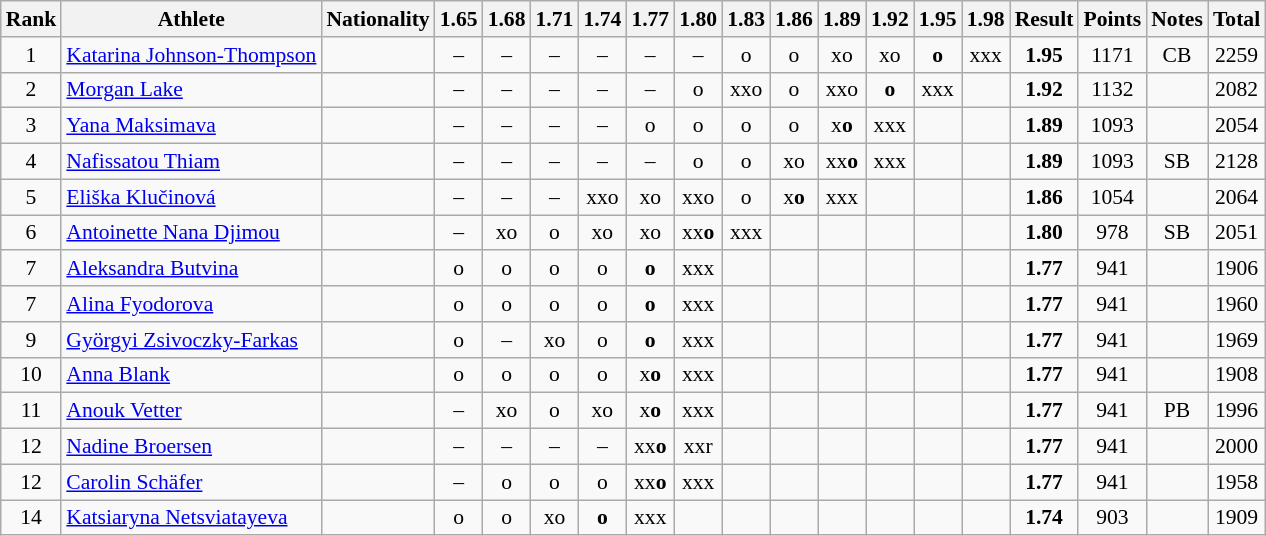<table class="wikitable sortable" style="text-align:center;font-size:90%">
<tr>
<th>Rank</th>
<th>Athlete</th>
<th>Nationality</th>
<th>1.65</th>
<th>1.68</th>
<th>1.71</th>
<th>1.74</th>
<th>1.77</th>
<th>1.80</th>
<th>1.83</th>
<th>1.86</th>
<th>1.89</th>
<th>1.92</th>
<th>1.95</th>
<th>1.98</th>
<th>Result</th>
<th>Points</th>
<th>Notes</th>
<th>Total</th>
</tr>
<tr>
<td>1</td>
<td align=left><a href='#'>Katarina Johnson-Thompson</a></td>
<td align=left></td>
<td>–</td>
<td>–</td>
<td>–</td>
<td>–</td>
<td>–</td>
<td>–</td>
<td>o</td>
<td>o</td>
<td>xo</td>
<td>xo</td>
<td><strong>o</strong></td>
<td>xxx</td>
<td><strong>1.95</strong></td>
<td>1171</td>
<td>CB</td>
<td>2259</td>
</tr>
<tr>
<td>2</td>
<td align=left><a href='#'>Morgan Lake</a></td>
<td align=left></td>
<td>–</td>
<td>–</td>
<td>–</td>
<td>–</td>
<td>–</td>
<td>o</td>
<td>xxo</td>
<td>o</td>
<td>xxo</td>
<td><strong>o</strong></td>
<td>xxx</td>
<td></td>
<td><strong>1.92</strong></td>
<td>1132</td>
<td></td>
<td>2082</td>
</tr>
<tr>
<td>3</td>
<td align=left><a href='#'>Yana Maksimava</a></td>
<td align=left></td>
<td>–</td>
<td>–</td>
<td>–</td>
<td>–</td>
<td>o</td>
<td>o</td>
<td>o</td>
<td>o</td>
<td>x<strong>o</strong></td>
<td>xxx</td>
<td></td>
<td></td>
<td><strong>1.89</strong></td>
<td>1093</td>
<td></td>
<td>2054</td>
</tr>
<tr>
<td>4</td>
<td align=left><a href='#'>Nafissatou Thiam</a></td>
<td align=left></td>
<td>–</td>
<td>–</td>
<td>–</td>
<td>–</td>
<td>–</td>
<td>o</td>
<td>o</td>
<td>xo</td>
<td>xx<strong>o</strong></td>
<td>xxx</td>
<td></td>
<td></td>
<td><strong>1.89</strong></td>
<td>1093</td>
<td>SB</td>
<td>2128</td>
</tr>
<tr>
<td>5</td>
<td align=left><a href='#'>Eliška Klučinová</a></td>
<td align=left></td>
<td>–</td>
<td>–</td>
<td>–</td>
<td>xxo</td>
<td>xo</td>
<td>xxo</td>
<td>o</td>
<td>x<strong>o</strong></td>
<td>xxx</td>
<td></td>
<td></td>
<td></td>
<td><strong>1.86</strong></td>
<td>1054</td>
<td></td>
<td>2064</td>
</tr>
<tr>
<td>6</td>
<td align=left><a href='#'>Antoinette Nana Djimou</a></td>
<td align=left></td>
<td>–</td>
<td>xo</td>
<td>o</td>
<td>xo</td>
<td>xo</td>
<td>xx<strong>o</strong></td>
<td>xxx</td>
<td></td>
<td></td>
<td></td>
<td></td>
<td></td>
<td><strong>1.80</strong></td>
<td>978</td>
<td>SB</td>
<td>2051</td>
</tr>
<tr>
<td>7</td>
<td align=left><a href='#'>Aleksandra Butvina</a></td>
<td align=left></td>
<td>o</td>
<td>o</td>
<td>o</td>
<td>o</td>
<td><strong>o</strong></td>
<td>xxx</td>
<td></td>
<td></td>
<td></td>
<td></td>
<td></td>
<td></td>
<td><strong>1.77</strong></td>
<td>941</td>
<td></td>
<td>1906</td>
</tr>
<tr>
<td>7</td>
<td align=left><a href='#'>Alina Fyodorova</a></td>
<td align=left></td>
<td>o</td>
<td>o</td>
<td>o</td>
<td>o</td>
<td><strong>o</strong></td>
<td>xxx</td>
<td></td>
<td></td>
<td></td>
<td></td>
<td></td>
<td></td>
<td><strong>1.77</strong></td>
<td>941</td>
<td></td>
<td>1960</td>
</tr>
<tr>
<td>9</td>
<td align=left><a href='#'>Györgyi Zsivoczky-Farkas</a></td>
<td align=left></td>
<td>o</td>
<td>–</td>
<td>xo</td>
<td>o</td>
<td><strong>o</strong></td>
<td>xxx</td>
<td></td>
<td></td>
<td></td>
<td></td>
<td></td>
<td></td>
<td><strong>1.77</strong></td>
<td>941</td>
<td></td>
<td>1969</td>
</tr>
<tr>
<td>10</td>
<td align=left><a href='#'>Anna Blank</a></td>
<td align=left></td>
<td>o</td>
<td>o</td>
<td>o</td>
<td>o</td>
<td>x<strong>o</strong></td>
<td>xxx</td>
<td></td>
<td></td>
<td></td>
<td></td>
<td></td>
<td></td>
<td><strong>1.77</strong></td>
<td>941</td>
<td></td>
<td>1908</td>
</tr>
<tr>
<td>11</td>
<td align=left><a href='#'>Anouk Vetter</a></td>
<td align=left></td>
<td>–</td>
<td>xo</td>
<td>o</td>
<td>xo</td>
<td>x<strong>o</strong></td>
<td>xxx</td>
<td></td>
<td></td>
<td></td>
<td></td>
<td></td>
<td></td>
<td><strong>1.77</strong></td>
<td>941</td>
<td>PB</td>
<td>1996</td>
</tr>
<tr>
<td>12</td>
<td align=left><a href='#'>Nadine Broersen</a></td>
<td align=left></td>
<td>–</td>
<td>–</td>
<td>–</td>
<td>–</td>
<td>xx<strong>o</strong></td>
<td>xxr</td>
<td></td>
<td></td>
<td></td>
<td></td>
<td></td>
<td></td>
<td><strong>1.77</strong></td>
<td>941</td>
<td></td>
<td>2000</td>
</tr>
<tr>
<td>12</td>
<td align=left><a href='#'>Carolin Schäfer</a></td>
<td align=left></td>
<td>–</td>
<td>o</td>
<td>o</td>
<td>o</td>
<td>xx<strong>o</strong></td>
<td>xxx</td>
<td></td>
<td></td>
<td></td>
<td></td>
<td></td>
<td></td>
<td><strong>1.77</strong></td>
<td>941</td>
<td></td>
<td>1958</td>
</tr>
<tr>
<td>14</td>
<td align=left><a href='#'>Katsiaryna Netsviatayeva</a></td>
<td align=left></td>
<td>o</td>
<td>o</td>
<td>xo</td>
<td><strong>o</strong></td>
<td>xxx</td>
<td></td>
<td></td>
<td></td>
<td></td>
<td></td>
<td></td>
<td></td>
<td><strong>1.74</strong></td>
<td>903</td>
<td></td>
<td>1909</td>
</tr>
</table>
